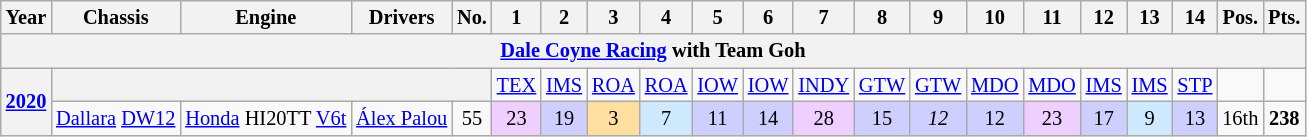<table class="wikitable" style="text-align:center; font-size:85%">
<tr>
<th>Year</th>
<th style="white-spaaace: nowrap;">Chassis</th>
<th style="white-spaaace: nowrap;">Engine</th>
<th style="white-spaaace: nowrap;">Drivers</th>
<th>No.</th>
<th>1</th>
<th>2</th>
<th>3</th>
<th>4</th>
<th>5</th>
<th>6</th>
<th>7</th>
<th>8</th>
<th>9</th>
<th>10</th>
<th>11</th>
<th>12</th>
<th>13</th>
<th>14</th>
<th>Pos.</th>
<th>Pts.</th>
</tr>
<tr>
<th colspan=24><a href='#'>Dale Coyne Racing</a> with Team Goh</th>
</tr>
<tr>
<th rowspan=2><a href='#'>2020</a></th>
<th colspan=4></th>
<td><a href='#'>TEX</a></td>
<td><a href='#'>IMS</a></td>
<td><a href='#'>ROA</a></td>
<td><a href='#'>ROA</a></td>
<td><a href='#'>IOW</a></td>
<td><a href='#'>IOW</a></td>
<td><a href='#'>INDY</a></td>
<td><a href='#'>GTW</a></td>
<td><a href='#'>GTW</a></td>
<td><a href='#'>MDO</a></td>
<td><a href='#'>MDO</a></td>
<td><a href='#'>IMS</a></td>
<td><a href='#'>IMS</a></td>
<td><a href='#'>STP</a></td>
<td></td>
</tr>
<tr>
<td rowspan="1"><a href='#'>Dallara</a> <a href='#'>DW12</a></td>
<td rowspan="1"><a href='#'>Honda</a> HI20TT <a href='#'>V6</a><a href='#'>t</a></td>
<td align="left"> <a href='#'>Álex Palou</a> </td>
<td>55</td>
<td style="background:#EFCFFF;">23</td>
<td style="background:#CFCFFF;">19</td>
<td style="background:#FFDF9F;">3</td>
<td style="background:#CFEAFF;">7</td>
<td style="background:#CFCFFF;">11</td>
<td style="background:#CFCFFF;">14</td>
<td style="background:#EFCFFF;">28</td>
<td style="background:#CFCFFF;">15</td>
<td style="background:#CFCFFF;"><em>12</em></td>
<td style="background:#CFCFFF;">12</td>
<td style="background:#EFCFFF;">23</td>
<td style="background:#CFCFFF;">17</td>
<td style="background:#CFEAFF;">9</td>
<td style="background:#CFCFFF;">13</td>
<td>16th</td>
<td><strong>238</strong></td>
</tr>
</table>
